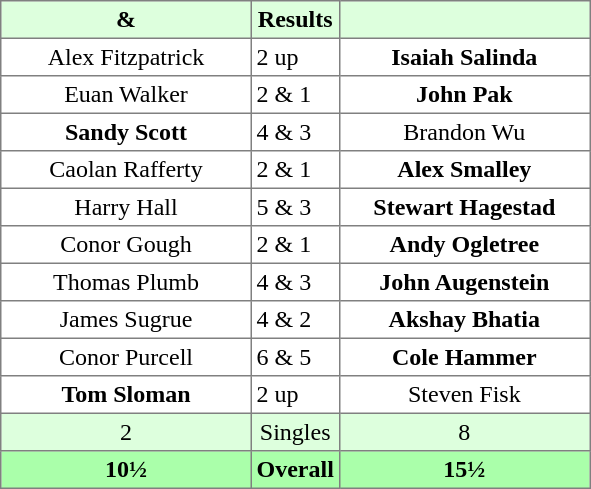<table border="1" cellpadding="3" style="border-collapse: collapse; text-align:center;">
<tr style="background:#ddffdd;">
<th width=160> & </th>
<th>Results</th>
<th width=160></th>
</tr>
<tr>
<td>Alex Fitzpatrick</td>
<td align=left> 2 up</td>
<td><strong>Isaiah Salinda</strong></td>
</tr>
<tr>
<td>Euan Walker</td>
<td align=left> 2 & 1</td>
<td><strong>John Pak</strong></td>
</tr>
<tr>
<td><strong>Sandy Scott</strong></td>
<td align=left> 4 & 3</td>
<td>Brandon Wu</td>
</tr>
<tr>
<td>Caolan Rafferty</td>
<td align=left> 2 & 1</td>
<td><strong>Alex Smalley</strong></td>
</tr>
<tr>
<td>Harry Hall</td>
<td align=left> 5 & 3</td>
<td><strong>Stewart Hagestad</strong></td>
</tr>
<tr>
<td>Conor Gough</td>
<td align=left> 2 & 1</td>
<td><strong>Andy Ogletree</strong></td>
</tr>
<tr>
<td>Thomas Plumb</td>
<td align=left> 4 & 3</td>
<td><strong>John Augenstein</strong></td>
</tr>
<tr>
<td>James Sugrue</td>
<td align=left> 4 & 2</td>
<td><strong>Akshay Bhatia</strong></td>
</tr>
<tr>
<td>Conor Purcell</td>
<td align=left> 6 & 5</td>
<td><strong>Cole Hammer</strong></td>
</tr>
<tr>
<td><strong>Tom Sloman</strong></td>
<td align=left> 2 up</td>
<td>Steven Fisk</td>
</tr>
<tr style="background:#ddffdd;">
<td>2</td>
<td>Singles</td>
<td>8</td>
</tr>
<tr style="background:#aaffaa;">
<th>10½</th>
<th>Overall</th>
<th>15½</th>
</tr>
</table>
